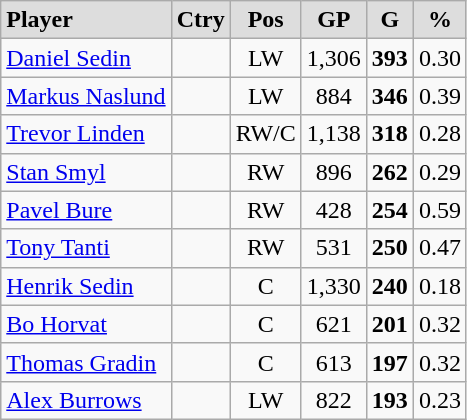<table class="wikitable">
<tr align="center" style="font-weight:bold; background-color:#dddddd;" |>
<td align="left">Player</td>
<td>Ctry</td>
<td>Pos</td>
<td>GP</td>
<td>G</td>
<td>%</td>
</tr>
<tr align="center">
<td align="left"><a href='#'>Daniel Sedin</a></td>
<td></td>
<td>LW</td>
<td>1,306</td>
<td><strong>393</strong></td>
<td>0.30</td>
</tr>
<tr align="center">
<td align="left"><a href='#'>Markus Naslund</a></td>
<td></td>
<td>LW</td>
<td>884</td>
<td><strong>346</strong></td>
<td>0.39</td>
</tr>
<tr align="center">
<td align="left"><a href='#'>Trevor Linden</a></td>
<td></td>
<td>RW/C</td>
<td>1,138</td>
<td><strong>318</strong></td>
<td>0.28</td>
</tr>
<tr align="center">
<td align="left"><a href='#'>Stan Smyl</a></td>
<td></td>
<td>RW</td>
<td>896</td>
<td><strong>262</strong></td>
<td>0.29</td>
</tr>
<tr align="center">
<td align="left"><a href='#'>Pavel Bure</a></td>
<td></td>
<td>RW</td>
<td>428</td>
<td><strong>254</strong></td>
<td>0.59</td>
</tr>
<tr align="center">
<td align="left"><a href='#'>Tony Tanti</a></td>
<td></td>
<td>RW</td>
<td>531</td>
<td><strong>250</strong></td>
<td>0.47</td>
</tr>
<tr align="center">
<td align="left"><a href='#'>Henrik Sedin</a></td>
<td></td>
<td>C</td>
<td>1,330</td>
<td><strong>240</strong></td>
<td>0.18</td>
</tr>
<tr align="center">
<td align="left"><a href='#'>Bo Horvat</a></td>
<td></td>
<td>C</td>
<td>621</td>
<td><strong>201</strong></td>
<td>0.32</td>
</tr>
<tr align="center">
<td align="left"><a href='#'>Thomas Gradin</a></td>
<td></td>
<td>C</td>
<td>613</td>
<td><strong>197</strong></td>
<td>0.32</td>
</tr>
<tr align="center">
<td align="left"><a href='#'>Alex Burrows</a></td>
<td></td>
<td>LW</td>
<td>822</td>
<td><strong>193</strong></td>
<td>0.23</td>
</tr>
</table>
